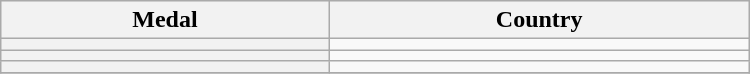<table class="wikitable" width=500>
<tr bgcolor="#efefef">
<th>Medal</th>
<th>Country</th>
</tr>
<tr>
<th></th>
<td></td>
</tr>
<tr>
<th></th>
<td></td>
</tr>
<tr>
<th></th>
<td></td>
</tr>
<tr>
</tr>
</table>
